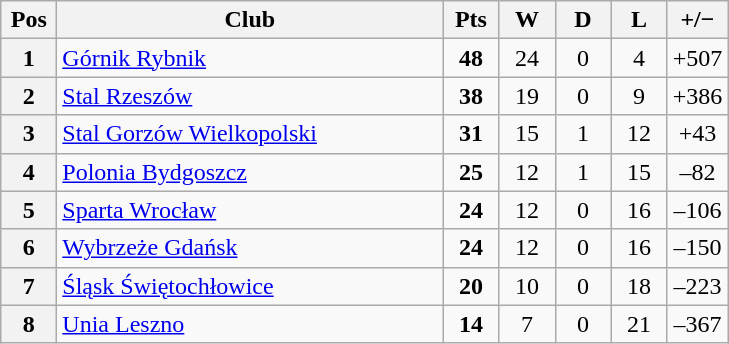<table class="wikitable">
<tr>
<th width=30>Pos</th>
<th width=250>Club</th>
<th width=30>Pts</th>
<th width=30>W</th>
<th width=30>D</th>
<th width=30>L</th>
<th width=30>+/−</th>
</tr>
<tr align=center>
<th>1</th>
<td align=left><a href='#'>Górnik Rybnik</a></td>
<td><strong>48</strong></td>
<td>24</td>
<td>0</td>
<td>4</td>
<td>+507</td>
</tr>
<tr align=center>
<th>2</th>
<td align=left><a href='#'>Stal Rzeszów</a></td>
<td><strong>38</strong></td>
<td>19</td>
<td>0</td>
<td>9</td>
<td>+386</td>
</tr>
<tr align=center>
<th>3</th>
<td align=left><a href='#'>Stal Gorzów Wielkopolski</a></td>
<td><strong>31</strong></td>
<td>15</td>
<td>1</td>
<td>12</td>
<td>+43</td>
</tr>
<tr align=center>
<th>4</th>
<td align=left><a href='#'>Polonia Bydgoszcz</a></td>
<td><strong>25</strong></td>
<td>12</td>
<td>1</td>
<td>15</td>
<td>–82</td>
</tr>
<tr align=center>
<th>5</th>
<td align=left><a href='#'>Sparta Wrocław</a></td>
<td><strong>24</strong></td>
<td>12</td>
<td>0</td>
<td>16</td>
<td>–106</td>
</tr>
<tr align=center>
<th>6</th>
<td align=left><a href='#'>Wybrzeże Gdańsk</a></td>
<td><strong>24</strong></td>
<td>12</td>
<td>0</td>
<td>16</td>
<td>–150</td>
</tr>
<tr align=center>
<th>7</th>
<td align=left><a href='#'>Śląsk Świętochłowice</a></td>
<td><strong>20</strong></td>
<td>10</td>
<td>0</td>
<td>18</td>
<td>–223</td>
</tr>
<tr align=center>
<th>8</th>
<td align=left><a href='#'>Unia Leszno</a></td>
<td><strong>14</strong></td>
<td>7</td>
<td>0</td>
<td>21</td>
<td>–367</td>
</tr>
</table>
